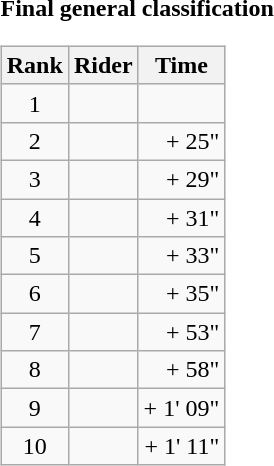<table>
<tr>
<td><strong>Final general classification</strong><br><table class="wikitable">
<tr>
<th scope="col">Rank</th>
<th scope="col">Rider</th>
<th scope="col">Time</th>
</tr>
<tr>
<td style="text-align:center;">1</td>
<td></td>
<td style="text-align:right;"></td>
</tr>
<tr>
<td style="text-align:center;">2</td>
<td></td>
<td style="text-align:right;">+ 25"</td>
</tr>
<tr>
<td style="text-align:center;">3</td>
<td></td>
<td style="text-align:right;">+ 29"</td>
</tr>
<tr>
<td style="text-align:center;">4</td>
<td></td>
<td style="text-align:right;">+ 31"</td>
</tr>
<tr>
<td style="text-align:center;">5</td>
<td></td>
<td style="text-align:right;">+ 33"</td>
</tr>
<tr>
<td style="text-align:center;">6</td>
<td></td>
<td style="text-align:right;">+ 35"</td>
</tr>
<tr>
<td style="text-align:center;">7</td>
<td></td>
<td style="text-align:right;">+ 53"</td>
</tr>
<tr>
<td style="text-align:center;">8</td>
<td></td>
<td style="text-align:right;">+ 58"</td>
</tr>
<tr>
<td style="text-align:center;">9</td>
<td></td>
<td style="text-align:right;">+ 1' 09"</td>
</tr>
<tr>
<td style="text-align:center;">10</td>
<td></td>
<td style="text-align:right;">+ 1' 11"</td>
</tr>
</table>
</td>
</tr>
</table>
